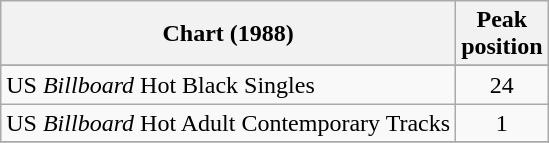<table class="wikitable">
<tr>
<th>Chart (1988)</th>
<th>Peak<br>position</th>
</tr>
<tr>
</tr>
<tr>
<td>US <em>Billboard</em> Hot Black Singles</td>
<td align="center">24</td>
</tr>
<tr>
<td>US <em>Billboard</em> Hot Adult Contemporary Tracks</td>
<td align="center">1</td>
</tr>
<tr>
</tr>
</table>
